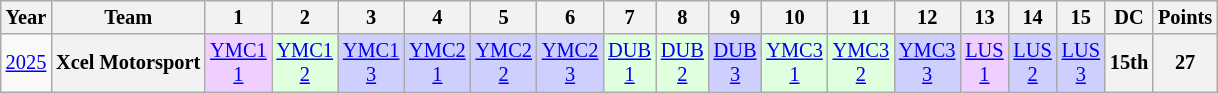<table class="wikitable" style="text-align:center; font-size:85%">
<tr>
<th>Year</th>
<th>Team</th>
<th>1</th>
<th>2</th>
<th>3</th>
<th>4</th>
<th>5</th>
<th>6</th>
<th>7</th>
<th>8</th>
<th>9</th>
<th>10</th>
<th>11</th>
<th>12</th>
<th>13</th>
<th>14</th>
<th>15</th>
<th>DC</th>
<th>Points</th>
</tr>
<tr>
<td><a href='#'>2025</a></td>
<th nowrap>Xcel Motorsport</th>
<td style="background:#EFCFFF"><a href='#'>YMC1<br>1</a><br></td>
<td style="background:#DFFFDF"><a href='#'>YMC1<br>2</a><br></td>
<td style="background:#CFCFFF"><a href='#'>YMC1<br>3</a><br></td>
<td style="background:#CFCFFF"><a href='#'>YMC2<br>1</a><br></td>
<td style="background:#CFCFFF"><a href='#'>YMC2<br>2</a><br></td>
<td style="background:#CFCFFF"><a href='#'>YMC2<br>3</a><br></td>
<td style="background:#DFFFDF"><a href='#'>DUB<br>1</a><br></td>
<td style="background:#DFFFDF"><a href='#'>DUB<br>2</a><br></td>
<td style="background:#CFCFFF"><a href='#'>DUB<br>3</a><br></td>
<td style="background:#DFFFDF"><a href='#'>YMC3<br>1</a><br></td>
<td style="background:#DFFFDF"><a href='#'>YMC3<br>2</a><br></td>
<td style="background:#CFCFFF"><a href='#'>YMC3<br>3</a><br></td>
<td style="background:#EFCFFF"><a href='#'>LUS<br>1</a><br></td>
<td style="background:#CFCFFF"><a href='#'>LUS<br>2</a><br></td>
<td style="background:#CFCFFF"><a href='#'>LUS<br>3</a><br></td>
<th>15th</th>
<th>27</th>
</tr>
</table>
